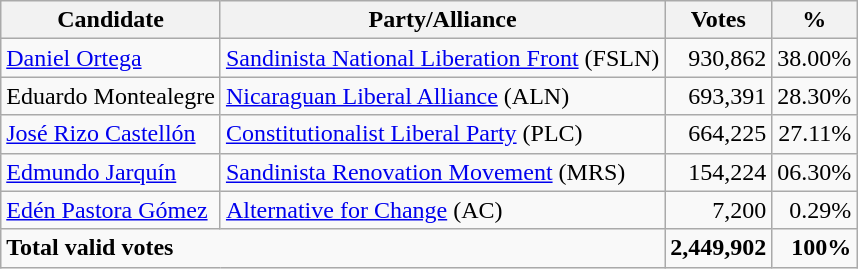<table class="wikitable">
<tr>
<th>Candidate</th>
<th>Party/Alliance</th>
<th>Votes</th>
<th>%</th>
</tr>
<tr>
<td><a href='#'>Daniel Ortega</a></td>
<td><a href='#'>Sandinista National Liberation Front</a> (FSLN)</td>
<td align=right>930,862</td>
<td align=right>38.00%</td>
</tr>
<tr>
<td>Eduardo Montealegre</td>
<td><a href='#'>Nicaraguan Liberal Alliance</a> (ALN)</td>
<td align=right>693,391</td>
<td align=right>28.30%</td>
</tr>
<tr>
<td><a href='#'>José Rizo Castellón</a></td>
<td><a href='#'>Constitutionalist Liberal Party</a> (PLC)</td>
<td align=right>664,225</td>
<td align=right>27.11%</td>
</tr>
<tr>
<td><a href='#'>Edmundo Jarquín</a></td>
<td><a href='#'>Sandinista Renovation Movement</a> (MRS)</td>
<td align=right>154,224</td>
<td align=right>06.30%</td>
</tr>
<tr>
<td><a href='#'>Edén Pastora Gómez</a></td>
<td><a href='#'>Alternative for Change</a> (AC)</td>
<td align=right>7,200</td>
<td align=right>0.29%</td>
</tr>
<tr>
<td colspan=2><strong>Total valid votes</strong></td>
<td align=right><strong>2,449,902</strong></td>
<td align=right><strong>100%</strong></td>
</tr>
</table>
